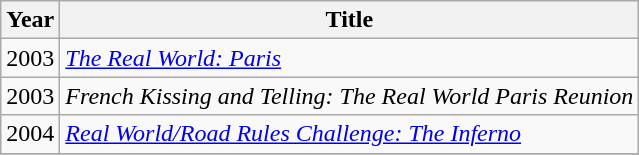<table class="wikitable sortable">
<tr>
<th>Year</th>
<th>Title</th>
</tr>
<tr>
<td>2003</td>
<td><em><a href='#'>The Real World: Paris</a></em></td>
</tr>
<tr>
<td>2003</td>
<td><em>French Kissing and Telling: The Real World Paris Reunion</em></td>
</tr>
<tr>
<td>2004</td>
<td><em><a href='#'>Real World/Road Rules Challenge: The Inferno</a></em></td>
</tr>
<tr>
</tr>
</table>
